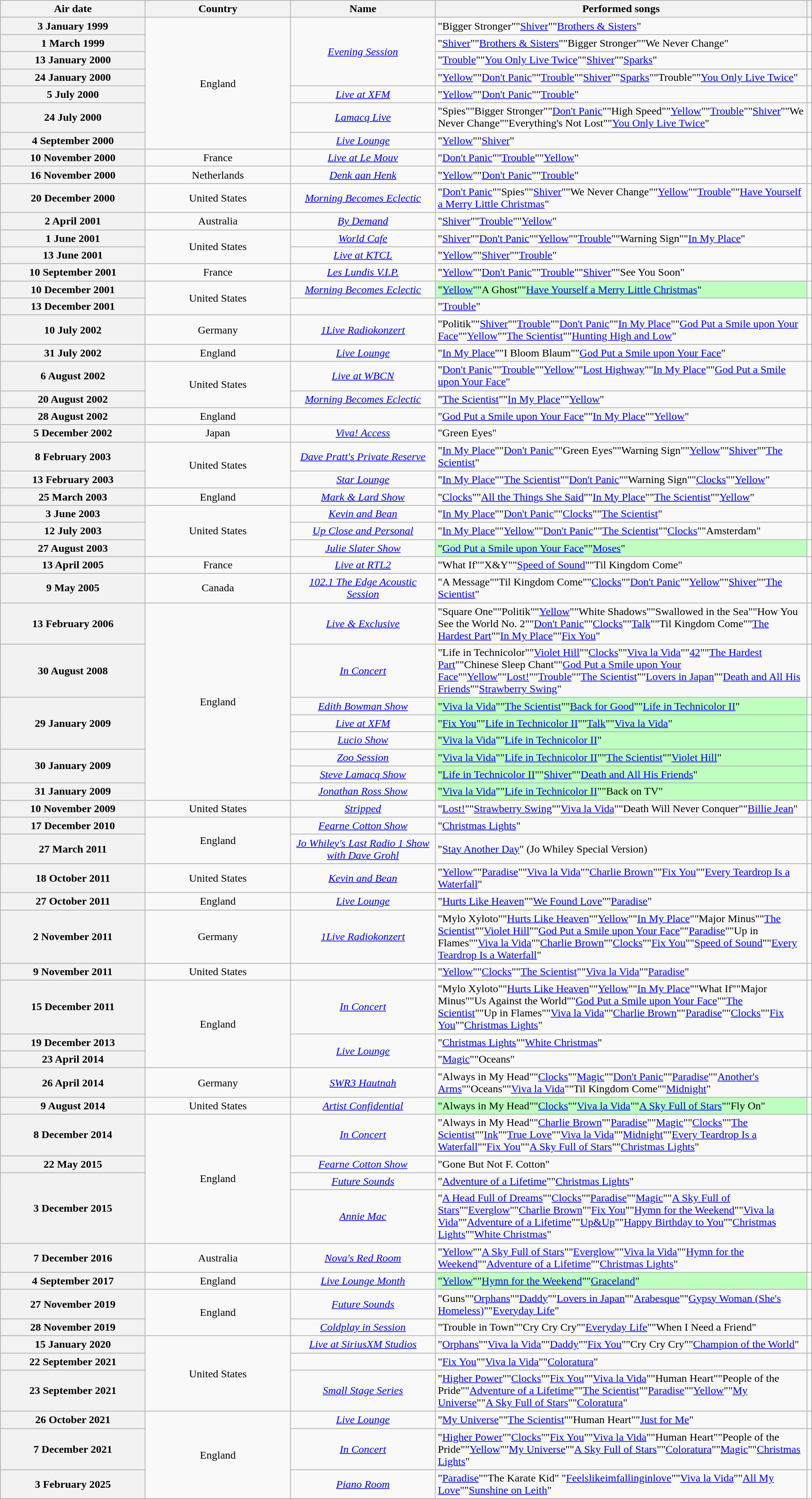<table class="wikitable sortable plainrowheaders" style="text-align:center;">
<tr>
<th scope="col" style="width:13em;">Air date</th>
<th scope="col" style="width:13em;">Country</th>
<th scope="col" style="width:13em;">Name</th>
<th scope="col" style="width:34em;" class="unsortable">Performed songs</th>
<th scope="col" class="unsortable"></th>
</tr>
<tr>
<th scope="row" style="text-align:center;">3 January 1999</th>
<td rowspan="7">England</td>
<td rowspan="4"><em><a href='#'>Evening Session</a></em></td>
<td style="text-align:left;">"Bigger Stronger""<a href='#'>Shiver</a>""<a href='#'>Brothers & Sisters</a>"</td>
<td></td>
</tr>
<tr>
<th scope="row" style="text-align:center;">1 March 1999</th>
<td style="text-align:left;">"<a href='#'>Shiver</a>""<a href='#'>Brothers & Sisters</a>""Bigger Stronger""We Never Change"</td>
<td></td>
</tr>
<tr>
<th scope="row" style="text-align:center;">13 January 2000</th>
<td style="text-align:left;">"<a href='#'>Trouble</a>""<a href='#'>You Only Live Twice</a>""<a href='#'>Shiver</a>""<a href='#'>Sparks</a>"</td>
<td></td>
</tr>
<tr>
<th scope="row" style="text-align:center;">24 January 2000</th>
<td style="text-align:left;">"<a href='#'>Yellow</a>""<a href='#'>Don't Panic</a>""<a href='#'>Trouble</a>""<a href='#'>Shiver</a>""<a href='#'>Sparks</a>""Trouble""<a href='#'>You Only Live Twice</a>"</td>
<td></td>
</tr>
<tr>
<th scope="row" style="text-align:center;">5 July 2000</th>
<td><em><a href='#'>Live at XFM</a></em></td>
<td style="text-align:left;">"<a href='#'>Yellow</a>""<a href='#'>Don't Panic</a>""<a href='#'>Trouble</a>"</td>
<td></td>
</tr>
<tr>
<th scope="row" style="text-align:center;">24 July 2000</th>
<td><em><a href='#'>Lamacq Live</a></em></td>
<td style="text-align:left;">"Spies""Bigger Stronger""<a href='#'>Don't Panic</a>""High Speed""<a href='#'>Yellow</a>""<a href='#'>Trouble</a>""<a href='#'>Shiver</a>""We Never Change""Everything's Not Lost""<a href='#'>You Only Live Twice</a>"</td>
<td></td>
</tr>
<tr>
<th scope="row" style="text-align:center;">4 September 2000</th>
<td><em><a href='#'>Live Lounge</a></em></td>
<td style="text-align:left;">"<a href='#'>Yellow</a>""<a href='#'>Shiver</a>"</td>
<td></td>
</tr>
<tr>
<th scope="row" style="text-align:center;">10 November 2000</th>
<td>France</td>
<td><em><a href='#'>Live at Le Mouv</a></em></td>
<td style="text-align:left;">"<a href='#'>Don't Panic</a>""<a href='#'>Trouble</a>""<a href='#'>Yellow</a>"</td>
<td></td>
</tr>
<tr>
<th scope="row" style="text-align:center;">16 November 2000</th>
<td>Netherlands</td>
<td><em><a href='#'>Denk aan Henk</a></em></td>
<td style="text-align:left;">"<a href='#'>Yellow</a>""<a href='#'>Don't Panic</a>""<a href='#'>Trouble</a>"</td>
<td></td>
</tr>
<tr>
<th scope="row" style="text-align:center;">20 December 2000</th>
<td>United States</td>
<td><em><a href='#'>Morning Becomes Eclectic</a></em></td>
<td style="text-align:left;">"<a href='#'>Don't Panic</a>""Spies""<a href='#'>Shiver</a>""We Never Change""<a href='#'>Yellow</a>""<a href='#'>Trouble</a>""<a href='#'>Have Yourself a Merry Little Christmas</a>"</td>
<td></td>
</tr>
<tr>
<th scope="row" style="text-align:center;">2 April 2001</th>
<td>Australia</td>
<td><em><a href='#'>By Demand</a></em></td>
<td style="text-align:left;">"<a href='#'>Shiver</a>""<a href='#'>Trouble</a>""<a href='#'>Yellow</a>"</td>
<td></td>
</tr>
<tr>
<th scope="row" style="text-align:center;">1 June 2001</th>
<td rowspan="2">United States</td>
<td><em><a href='#'>World Cafe</a></em></td>
<td style="text-align:left;">"<a href='#'>Shiver</a>""<a href='#'>Don't Panic</a>""<a href='#'>Yellow</a>""<a href='#'>Trouble</a>""Warning Sign""<a href='#'>In My Place</a>"</td>
<td></td>
</tr>
<tr>
<th scope="row" style="text-align:center;">13 June 2001</th>
<td><em><a href='#'>Live at KTCL</a></em></td>
<td style="text-align:left;">"<a href='#'>Yellow</a>""<a href='#'>Shiver</a>""<a href='#'>Trouble</a>"</td>
<td></td>
</tr>
<tr>
<th scope="row" style="text-align:center;">10 September 2001</th>
<td>France</td>
<td><em><a href='#'>Les Lundis V.I.P.</a></em></td>
<td style="text-align:left;">"<a href='#'>Yellow</a>""<a href='#'>Don't Panic</a>""<a href='#'>Trouble</a>""<a href='#'>Shiver</a>""See You Soon"</td>
<td></td>
</tr>
<tr>
<th scope="row" style="text-align:center;">10 December 2001</th>
<td rowspan="2">United States</td>
<td><em><a href='#'>Morning Becomes Eclectic</a></em></td>
<td style="text-align:left; background-color:#BFFFC0;">"<a href='#'>Yellow</a>""A Ghost""<a href='#'>Have Yourself a Merry Little Christmas</a>" </td>
<td></td>
</tr>
<tr>
<th scope="row" style="text-align:center;">13 December 2001</th>
<td></td>
<td style="text-align:left;">"<a href='#'>Trouble</a>"</td>
<td></td>
</tr>
<tr>
<th scope="row" style="text-align:center;">10 July 2002</th>
<td>Germany</td>
<td><em><a href='#'>1Live Radiokonzert</a></em></td>
<td style="text-align:left;">"Politik""<a href='#'>Shiver</a>""<a href='#'>Trouble</a>""<a href='#'>Don't Panic</a>""<a href='#'>In My Place</a>""<a href='#'>God Put a Smile upon Your Face</a>""<a href='#'>Yellow</a>""<a href='#'>The Scientist</a>""<a href='#'>Hunting High and Low</a>"</td>
<td></td>
</tr>
<tr>
<th scope="row" style="text-align:center;">31 July 2002</th>
<td>England</td>
<td><em><a href='#'>Live Lounge</a></em></td>
<td style="text-align:left;">"<a href='#'>In My Place</a>""I Bloom Blaum""<a href='#'>God Put a Smile upon Your Face</a>"</td>
<td></td>
</tr>
<tr>
<th scope="row" style="text-align:center;">6 August 2002</th>
<td rowspan="2">United States</td>
<td><em><a href='#'>Live at WBCN</a></em></td>
<td style="text-align:left;">"<a href='#'>Don't Panic</a>""<a href='#'>Trouble</a>""<a href='#'>Yellow</a>""<a href='#'>Lost Highway</a>""<a href='#'>In My Place</a>""<a href='#'>God Put a Smile upon Your Face</a>"</td>
<td></td>
</tr>
<tr>
<th scope="row" style="text-align:center;">20 August 2002</th>
<td><em><a href='#'>Morning Becomes Eclectic</a></em></td>
<td style="text-align:left;">"<a href='#'>The Scientist</a>""<a href='#'>In My Place</a>""<a href='#'>Yellow</a>"</td>
<td></td>
</tr>
<tr>
<th scope="row" style="text-align:center;">28 August 2002</th>
<td>England</td>
<td></td>
<td style="text-align:left;">"<a href='#'>God Put a Smile upon Your Face</a>""<a href='#'>In My Place</a>""<a href='#'>Yellow</a>"</td>
<td></td>
</tr>
<tr>
<th scope="row" style="text-align:center;">5 December 2002</th>
<td>Japan</td>
<td><em><a href='#'>Viva! Access</a></em></td>
<td style="text-align:left;">"Green Eyes"</td>
<td></td>
</tr>
<tr>
<th scope="row" style="text-align:center;">8 February 2003</th>
<td rowspan="2">United States</td>
<td><em><a href='#'>Dave Pratt's Private Reserve</a></em></td>
<td style="text-align:left;">"<a href='#'>In My Place</a>""<a href='#'>Don't Panic</a>""Green Eyes""Warning Sign""<a href='#'>Yellow</a>""<a href='#'>Shiver</a>""<a href='#'>The Scientist</a>"</td>
<td></td>
</tr>
<tr>
<th scope="row" style="text-align:center;">13 February 2003</th>
<td><em><a href='#'>Star Lounge</a></em></td>
<td style="text-align:left;">"<a href='#'>In My Place</a>""<a href='#'>The Scientist</a>""<a href='#'>Don't Panic</a>""Warning Sign""<a href='#'>Clocks</a>""<a href='#'>Yellow</a>"</td>
<td></td>
</tr>
<tr>
<th scope="row" style="text-align:center;">25 March 2003</th>
<td>England</td>
<td><em><a href='#'>Mark & Lard Show</a></em></td>
<td style="text-align:left;">"<a href='#'>Clocks</a>""<a href='#'>All the Things She Said</a>""<a href='#'>In My Place</a>""<a href='#'>The Scientist</a>""<a href='#'>Yellow</a>"</td>
<td></td>
</tr>
<tr>
<th scope="row" style="text-align:center;">3 June 2003</th>
<td rowspan="3">United States</td>
<td><em><a href='#'>Kevin and Bean</a></em></td>
<td style="text-align:left;">"<a href='#'>In My Place</a>""<a href='#'>Don't Panic</a>""<a href='#'>Clocks</a>""<a href='#'>The Scientist</a>"</td>
<td></td>
</tr>
<tr>
<th scope="row" style="text-align:center;">12 July 2003</th>
<td><em><a href='#'>Up Close and Personal</a></em></td>
<td style="text-align:left;">"<a href='#'>In My Place</a>""<a href='#'>Yellow</a>""<a href='#'>Don't Panic</a>""<a href='#'>The Scientist</a>""<a href='#'>Clocks</a>""Amsterdam"</td>
<td></td>
</tr>
<tr>
<th scope="row" style="text-align:center;">27 August 2003</th>
<td><em><a href='#'>Julie Slater Show</a></em></td>
<td style="text-align:left; background-color:#BFFFC0;">"<a href='#'>God Put a Smile upon Your Face</a>""<a href='#'>Moses</a>" </td>
<td></td>
</tr>
<tr>
<th scope="row" style="text-align:center;">13 April 2005</th>
<td>France</td>
<td><em><a href='#'>Live at RTL2</a></em></td>
<td style="text-align:left;">"What If""X&Y""<a href='#'>Speed of Sound</a>""Til Kingdom Come"</td>
<td></td>
</tr>
<tr>
<th scope="row" style="text-align:center;">9 May 2005</th>
<td>Canada</td>
<td><em><a href='#'>102.1 The Edge Acoustic Session</a></em></td>
<td style="text-align:left;">"A Message""Til Kingdom Come""<a href='#'>Clocks</a>""<a href='#'>Don't Panic</a>""<a href='#'>Yellow</a>""<a href='#'>Shiver</a>""<a href='#'>The Scientist</a>"</td>
<td></td>
</tr>
<tr>
<th scope="row" style="text-align:center;">13 February 2006</th>
<td rowspan="8">England</td>
<td><em><a href='#'>Live & Exclusive</a></em></td>
<td style="text-align:left;">"Square One""Politik""<a href='#'>Yellow</a>""White Shadows""Swallowed in the Sea""How You See the World No. 2""<a href='#'>Don't Panic</a>""<a href='#'>Clocks</a>""<a href='#'>Talk</a>""Til Kingdom Come""<a href='#'>The Hardest Part</a>""<a href='#'>In My Place</a>""<a href='#'>Fix You</a>"</td>
<td></td>
</tr>
<tr>
<th scope="row" style="text-align:center;">30 August 2008</th>
<td><em><a href='#'>In Concert</a></em></td>
<td style="text-align:left;">"Life in Technicolor""<a href='#'>Violet Hill</a>""<a href='#'>Clocks</a>""<a href='#'>Viva la Vida</a>""<a href='#'>42</a>""<a href='#'>The Hardest Part</a>""Chinese Sleep Chant""<a href='#'>God Put a Smile upon Your Face</a>""<a href='#'>Yellow</a>""<a href='#'>Lost!</a>""<a href='#'>Trouble</a>""<a href='#'>The Scientist</a>""<a href='#'>Lovers in Japan</a>""<a href='#'>Death and All His Friends</a>""<a href='#'>Strawberry Swing</a>"</td>
<td></td>
</tr>
<tr>
<th rowspan="3" scope="rowgroup" style="text-align:center;">29 January 2009</th>
<td><em><a href='#'>Edith Bowman Show</a></em></td>
<td style="text-align:left; background-color:#BFFFC0;">"<a href='#'>Viva la Vida</a>""<a href='#'>The Scientist</a>""<a href='#'>Back for Good</a>""<a href='#'>Life in Technicolor II</a>" </td>
<td></td>
</tr>
<tr>
<td><em><a href='#'>Live at XFM</a></em></td>
<td style="text-align:left; background-color:#BFFFC0;">"<a href='#'>Fix You</a>""<a href='#'>Life in Technicolor II</a>""<a href='#'>Talk</a>""<a href='#'>Viva la Vida</a>" </td>
<td></td>
</tr>
<tr>
<td><em><a href='#'>Lucio Show</a></em></td>
<td style="text-align:left; background-color:#BFFFC0;">"<a href='#'>Viva la Vida</a>""<a href='#'>Life in Technicolor II</a>" </td>
<td></td>
</tr>
<tr>
<th rowspan="2" scope="rowgroup" style="text-align:center;">30 January 2009</th>
<td><em><a href='#'>Zoo Session</a></em></td>
<td style="text-align:left; background-color:#BFFFC0;">"<a href='#'>Viva la Vida</a>""<a href='#'>Life in Technicolor II</a>""<a href='#'>The Scientist</a>""<a href='#'>Violet Hill</a>" </td>
<td></td>
</tr>
<tr>
<td><em><a href='#'>Steve Lamacq Show</a></em></td>
<td style="text-align:left; background-color:#BFFFC0;">"<a href='#'>Life in Technicolor II</a>""<a href='#'>Shiver</a>""<a href='#'>Death and All His Friends</a>" </td>
<td></td>
</tr>
<tr>
<th scope="row" style="text-align:center;">31 January 2009</th>
<td><em><a href='#'>Jonathan Ross Show</a></em></td>
<td style="text-align:left; background-color:#BFFFC0;">"<a href='#'>Viva la Vida</a>""<a href='#'>Life in Technicolor II</a>""Back on TV" </td>
<td></td>
</tr>
<tr>
<th scope="row" style="text-align:center;">10 November 2009</th>
<td>United States</td>
<td><em><a href='#'>Stripped</a></em></td>
<td style="text-align:left;">"<a href='#'>Lost!</a>""<a href='#'>Strawberry Swing</a>""<a href='#'>Viva la Vida</a>""Death Will Never Conquer""<a href='#'>Billie Jean</a>"</td>
<td></td>
</tr>
<tr>
<th scope="row" style="text-align:center;">17 December 2010</th>
<td rowspan="2">England</td>
<td><em><a href='#'>Fearne Cotton Show</a></em></td>
<td style="text-align:left;">"<a href='#'>Christmas Lights</a>"</td>
<td></td>
</tr>
<tr>
<th scope="row" style="text-align:center;">27 March 2011</th>
<td><em><a href='#'>Jo Whiley's Last Radio 1 Show with Dave Grohl</a></em></td>
<td style="text-align:left;">"<a href='#'>Stay Another Day</a>" (Jo Whiley Special Version)</td>
<td></td>
</tr>
<tr>
<th scope="row" style="text-align:center;">18 October 2011</th>
<td>United States</td>
<td><em><a href='#'>Kevin and Bean</a></em></td>
<td style="text-align:left;">"<a href='#'>Yellow</a>""<a href='#'>Paradise</a>""<a href='#'>Viva la Vida</a>""<a href='#'>Charlie Brown</a>""<a href='#'>Fix You</a>""<a href='#'>Every Teardrop Is a Waterfall</a>"</td>
<td></td>
</tr>
<tr>
<th scope="row" style="text-align:center;">27 October 2011</th>
<td>England</td>
<td><em><a href='#'>Live Lounge</a></em></td>
<td style="text-align:left;">"<a href='#'>Hurts Like Heaven</a>""<a href='#'>We Found Love</a>""<a href='#'>Paradise</a>"</td>
<td></td>
</tr>
<tr>
<th scope="row" style="text-align:center;">2 November 2011</th>
<td>Germany</td>
<td><em><a href='#'>1Live Radiokonzert</a></em></td>
<td style="text-align:left;">"Mylo Xyloto""<a href='#'>Hurts Like Heaven</a>""<a href='#'>Yellow</a>""<a href='#'>In My Place</a>""Major Minus""<a href='#'>The Scientist</a>""<a href='#'>Violet Hill</a>""<a href='#'>God Put a Smile upon Your Face</a>""<a href='#'>Paradise</a>""Up in Flames""<a href='#'>Viva la Vida</a>""<a href='#'>Charlie Brown</a>""<a href='#'>Clocks</a>""<a href='#'>Fix You</a>""<a href='#'>Speed of Sound</a>""<a href='#'>Every Teardrop Is a Waterfall</a>"</td>
<td></td>
</tr>
<tr>
<th scope="row" style="text-align:center;">9 November 2011</th>
<td>United States</td>
<td></td>
<td style="text-align:left;">"<a href='#'>Yellow</a>""<a href='#'>Clocks</a>""<a href='#'>The Scientist</a>""<a href='#'>Viva la Vida</a>""<a href='#'>Paradise</a>"</td>
<td></td>
</tr>
<tr>
<th scope="row" style="text-align:center;">15 December 2011</th>
<td rowspan="3">England</td>
<td><em><a href='#'>In Concert</a></em></td>
<td style="text-align:left;">"Mylo Xyloto""<a href='#'>Hurts Like Heaven</a>""<a href='#'>Yellow</a>""<a href='#'>In My Place</a>""What If""Major Minus""Us Against the World""<a href='#'>God Put a Smile upon Your Face</a>""<a href='#'>The Scientist</a>""Up in Flames""<a href='#'>Viva la Vida</a>""<a href='#'>Charlie Brown</a>""<a href='#'>Paradise</a>""<a href='#'>Clocks</a>""<a href='#'>Fix You</a>""<a href='#'>Christmas Lights</a>"</td>
<td></td>
</tr>
<tr>
<th scope="row" style="text-align:center;">19 December 2013</th>
<td rowspan="2"><em><a href='#'>Live Lounge</a></em></td>
<td style="text-align:left;">"<a href='#'>Christmas Lights</a>""<a href='#'>White Christmas</a>"</td>
<td></td>
</tr>
<tr>
<th scope="row" style="text-align:center;">23 April 2014</th>
<td style="text-align:left;">"<a href='#'>Magic</a>""Oceans"</td>
<td></td>
</tr>
<tr>
<th scope="row" style="text-align:center;">26 April 2014</th>
<td>Germany</td>
<td><em><a href='#'>SWR3 Hautnah</a></em></td>
<td style="text-align:left;">"Always in My Head""<a href='#'>Clocks</a>""<a href='#'>Magic</a>""<a href='#'>Don't Panic</a>""<a href='#'>Paradise</a>""<a href='#'>Another's Arms</a>""Oceans""<a href='#'>Viva la Vida</a>""Til Kingdom Come""<a href='#'>Midnight</a>"</td>
<td></td>
</tr>
<tr>
<th scope="row" style="text-align:center;">9 August 2014</th>
<td>United States</td>
<td><em><a href='#'>Artist Confidential</a></em></td>
<td style="text-align:left; background-color:#BFFFC0;">"Always in My Head""<a href='#'>Clocks</a>""<a href='#'>Viva la Vida</a>""<a href='#'>A Sky Full of Stars</a>""Fly On" </td>
<td></td>
</tr>
<tr>
<th scope="row" style="text-align:center;">8 December 2014</th>
<td rowspan="4">England</td>
<td><em><a href='#'>In Concert</a></em></td>
<td style="text-align:left;">"Always in My Head""<a href='#'>Charlie Brown</a>""<a href='#'>Paradise</a>""<a href='#'>Magic</a>""<a href='#'>Clocks</a>""<a href='#'>The Scientist</a>""<a href='#'>Ink</a>""<a href='#'>True Love</a>""<a href='#'>Viva la Vida</a>""<a href='#'>Midnight</a>""<a href='#'>Every Teardrop Is a Waterfall</a>""<a href='#'>Fix You</a>""<a href='#'>A Sky Full of Stars</a>""<a href='#'>Christmas Lights</a>"</td>
<td></td>
</tr>
<tr>
<th scope="row" style="text-align:center;">22 May 2015</th>
<td><em><a href='#'>Fearne Cotton Show</a></em></td>
<td style="text-align:left;">"Gone But Not F. Cotton"</td>
<td></td>
</tr>
<tr>
<th rowspan="2" scope="rowgroup" style="text-align:center;">3 December 2015</th>
<td><em><a href='#'>Future Sounds</a></em></td>
<td style="text-align:left;">"<a href='#'>Adventure of a Lifetime</a>""<a href='#'>Christmas Lights</a>"</td>
<td></td>
</tr>
<tr>
<td><em><a href='#'>Annie Mac</a></em></td>
<td style="text-align:left;">"<a href='#'>A Head Full of Dreams</a>""<a href='#'>Clocks</a>""<a href='#'>Paradise</a>""<a href='#'>Magic</a>""<a href='#'>A Sky Full of Stars</a>""<a href='#'>Everglow</a>""<a href='#'>Charlie Brown</a>""<a href='#'>Fix You</a>""<a href='#'>Hymn for the Weekend</a>""<a href='#'>Viva la Vida</a>""<a href='#'>Adventure of a Lifetime</a>""<a href='#'>Up&Up</a>""<a href='#'>Happy Birthday to You</a>""<a href='#'>Christmas Lights</a>""<a href='#'>White Christmas</a>"</td>
<td></td>
</tr>
<tr>
<th scope="row" style="text-align:center;">7 December 2016</th>
<td>Australia</td>
<td><em><a href='#'>Nova's Red Room</a></em></td>
<td style="text-align:left;">"<a href='#'>Yellow</a>""<a href='#'>A Sky Full of Stars</a>""<a href='#'>Everglow</a>""<a href='#'>Viva la Vida</a>""<a href='#'>Hymn for the Weekend</a>""<a href='#'>Adventure of a Lifetime</a>""<a href='#'>Christmas Lights</a>"</td>
<td></td>
</tr>
<tr>
<th scope="row" style="text-align:center;">4 September 2017</th>
<td>England</td>
<td><em><a href='#'>Live Lounge Month</a></em></td>
<td style="text-align:left; background-color:#BFFFC0;">"<a href='#'>Yellow</a>""<a href='#'>Hymn for the Weekend</a>""<a href='#'>Graceland</a>" </td>
<td></td>
</tr>
<tr>
<th scope="row" style="text-align:center;">27 November 2019</th>
<td rowspan="2">England</td>
<td><em><a href='#'>Future Sounds</a></em></td>
<td style="text-align:left;">"Guns""<a href='#'>Orphans</a>""<a href='#'>Daddy</a>""<a href='#'>Lovers in Japan</a>""<a href='#'>Arabesque</a>""<a href='#'>Gypsy Woman (She's Homeless)</a>""<a href='#'>Everyday Life</a>"</td>
<td></td>
</tr>
<tr>
<th scope="row" style="text-align:center;">28 November 2019</th>
<td><em><a href='#'>Coldplay in Session</a></em></td>
<td style="text-align:left;">"Trouble in Town""Cry Cry Cry""<a href='#'>Everyday Life</a>""When I Need a Friend"</td>
<td></td>
</tr>
<tr>
<th scope="row" style="text-align:center;">15 January 2020</th>
<td rowspan="3">United States</td>
<td><em><a href='#'>Live at SiriusXM Studios</a></em></td>
<td style="text-align:left;">"<a href='#'>Orphans</a>""<a href='#'>Viva la Vida</a>""<a href='#'>Daddy</a>""<a href='#'>Fix You</a>""Cry Cry Cry""<a href='#'>Champion of the World</a>"</td>
<td></td>
</tr>
<tr>
<th scope="row" style="text-align:center;">22 September 2021</th>
<td></td>
<td style="text-align:left;">"<a href='#'>Fix You</a>""<a href='#'>Viva la Vida</a>""<a href='#'>Coloratura</a>"</td>
<td></td>
</tr>
<tr>
<th scope="row" style="text-align:center;">23 September 2021</th>
<td><em><a href='#'>Small Stage Series</a></em></td>
<td style="text-align:left;">"<a href='#'>Higher Power</a>""<a href='#'>Clocks</a>""<a href='#'>Fix You</a>""<a href='#'>Viva la Vida</a>""Human Heart""People of the Pride""<a href='#'>Adventure of a Lifetime</a>""<a href='#'>The Scientist</a>""<a href='#'>Paradise</a>""<a href='#'>Yellow</a>""<a href='#'>My Universe</a>""<a href='#'>A Sky Full of Stars</a>""<a href='#'>Coloratura</a>"</td>
<td></td>
</tr>
<tr>
<th scope="row" style="text-align:center;">26 October 2021</th>
<td rowspan="3">England</td>
<td><em><a href='#'>Live Lounge</a></em></td>
<td style="text-align:left;">"<a href='#'>My Universe</a>""<a href='#'>The Scientist</a>""Human Heart""<a href='#'>Just for Me</a>"</td>
<td></td>
</tr>
<tr>
<th scope="row" style="text-align:center;">7 December 2021</th>
<td><em><a href='#'>In Concert</a></em></td>
<td style="text-align:left;">"<a href='#'>Higher Power</a>""<a href='#'>Clocks</a>""<a href='#'>Fix You</a>""<a href='#'>Viva la Vida</a>""Human Heart""People of the Pride""<a href='#'>Yellow</a>""<a href='#'>My Universe</a>""<a href='#'>A Sky Full of Stars</a>""<a href='#'>Coloratura</a>""<a href='#'>Magic</a>""<a href='#'>Christmas Lights</a>"</td>
<td></td>
</tr>
<tr>
<th scope="row" style="text-align:center;">3 February 2025</th>
<td><em><a href='#'>Piano Room</a></em></td>
<td style="text-align:left;">"<a href='#'>Paradise</a>""The Karate Kid" "<a href='#'>Feelslikeimfallinginlove</a>""<a href='#'>Viva la Vida</a>""<a href='#'>All My Love</a>""<a href='#'>Sunshine on Leith</a>"</td>
<td></td>
</tr>
</table>
